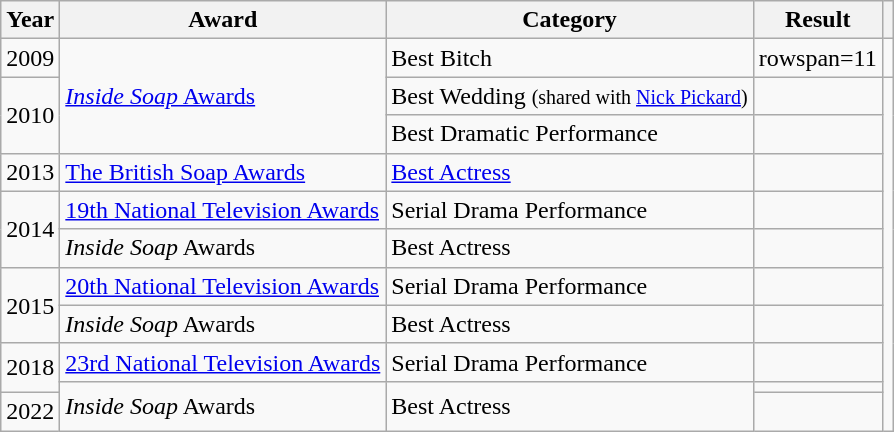<table class="wikitable sortable">
<tr>
<th>Year</th>
<th>Award</th>
<th>Category</th>
<th>Result</th>
<th scope=col class=unsortable></th>
</tr>
<tr>
<td>2009</td>
<td rowspan=3><a href='#'><em>Inside Soap</em> Awards</a></td>
<td>Best Bitch</td>
<td>rowspan=11 </td>
<td style="text-align:center;"></td>
</tr>
<tr>
<td rowspan=2>2010</td>
<td>Best Wedding <small>(shared with <a href='#'>Nick Pickard</a>)</small></td>
<td style="text-align:center;"></td>
</tr>
<tr>
<td>Best Dramatic Performance</td>
<td style="text-align:center;"></td>
</tr>
<tr>
<td>2013</td>
<td><a href='#'>The British Soap Awards</a></td>
<td><a href='#'>Best Actress</a></td>
<td align="center"></td>
</tr>
<tr>
<td rowspan=2>2014</td>
<td><a href='#'>19th National Television Awards</a></td>
<td>Serial Drama Performance</td>
<td align="center"></td>
</tr>
<tr>
<td><em>Inside Soap</em> Awards</td>
<td>Best Actress</td>
<td align="center"></td>
</tr>
<tr>
<td rowspan=2>2015</td>
<td><a href='#'>20th National Television Awards</a></td>
<td>Serial Drama Performance</td>
<td align="center"></td>
</tr>
<tr>
<td><em>Inside Soap</em> Awards</td>
<td>Best Actress</td>
<td align="center"></td>
</tr>
<tr>
<td rowspan=2>2018</td>
<td><a href='#'>23rd National Television Awards</a></td>
<td>Serial Drama Performance</td>
<td align="center"></td>
</tr>
<tr>
<td rowspan=2><em>Inside Soap</em> Awards</td>
<td rowspan=2>Best Actress</td>
<td align="center"></td>
</tr>
<tr>
<td>2022</td>
<td align="center"></td>
</tr>
</table>
